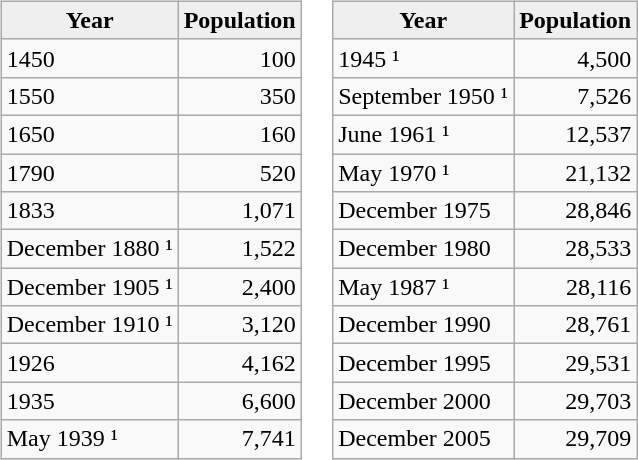<table>
<tr>
<td valign="top"><br><table class="wikitable">
<tr>
<th style="background:#efefef;">Year</th>
<th style="background:#efefef;">Population</th>
</tr>
<tr>
<td>1450</td>
<td align="right">100</td>
</tr>
<tr>
<td>1550</td>
<td align="right">350</td>
</tr>
<tr>
<td>1650</td>
<td align="right">160</td>
</tr>
<tr>
<td>1790</td>
<td align="right">520</td>
</tr>
<tr>
<td>1833</td>
<td align="right">1,071</td>
</tr>
<tr>
<td>December 1880 ¹</td>
<td align="right">1,522</td>
</tr>
<tr>
<td>December 1905 ¹</td>
<td align="right">2,400</td>
</tr>
<tr>
<td>December 1910 ¹</td>
<td align="right">3,120</td>
</tr>
<tr>
<td>1926</td>
<td align="right">4,162</td>
</tr>
<tr>
<td>1935</td>
<td align="right">6,600</td>
</tr>
<tr>
<td>May 1939 ¹</td>
<td align="right">7,741</td>
</tr>
</table>
</td>
<td valign="top"><br><table class="wikitable">
<tr>
<th style="background:#efefef;">Year</th>
<th style="background:#efefef;">Population</th>
</tr>
<tr>
<td>1945 ¹</td>
<td align="right">4,500</td>
</tr>
<tr>
<td>September 1950 ¹</td>
<td align="right">7,526</td>
</tr>
<tr>
<td>June 1961 ¹</td>
<td align="right">12,537</td>
</tr>
<tr>
<td>May 1970 ¹</td>
<td align="right">21,132</td>
</tr>
<tr>
<td>December 1975</td>
<td align="right">28,846</td>
</tr>
<tr>
<td>December 1980</td>
<td align="right">28,533</td>
</tr>
<tr>
<td>May 1987 ¹</td>
<td align="right">28,116</td>
</tr>
<tr>
<td>December 1990</td>
<td align="right">28,761</td>
</tr>
<tr>
<td>December 1995</td>
<td align="right">29,531</td>
</tr>
<tr>
<td>December 2000</td>
<td align="right">29,703 </td>
</tr>
<tr>
<td>December 2005</td>
<td align="right">29,709 </td>
</tr>
</table>
</td>
</tr>
</table>
